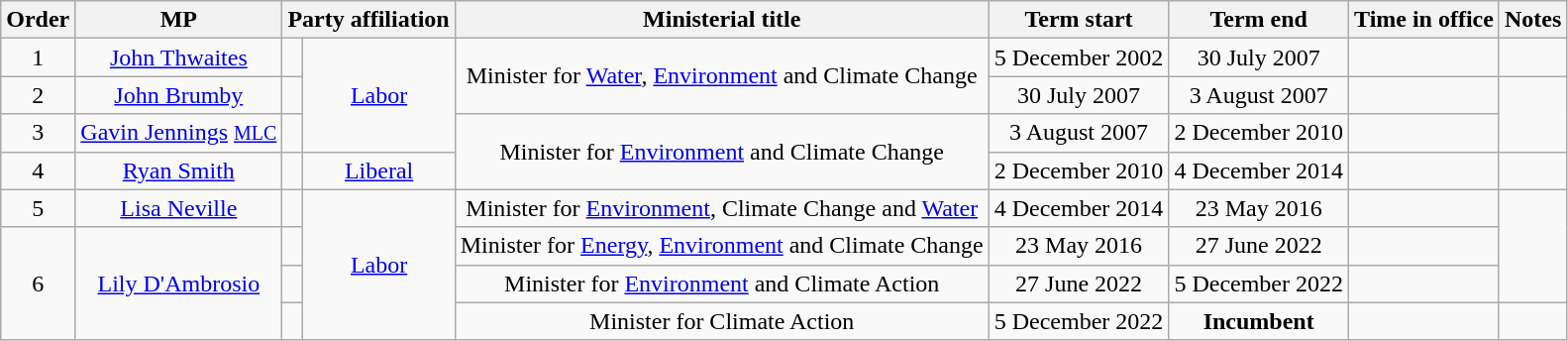<table class="wikitable" style="text-align:center">
<tr>
<th>Order</th>
<th>MP</th>
<th colspan="2">Party affiliation</th>
<th>Ministerial title</th>
<th>Term start</th>
<th>Term end</th>
<th>Time in office</th>
<th>Notes</th>
</tr>
<tr>
<td>1</td>
<td><a href='#'>John Thwaites</a> </td>
<td></td>
<td rowspan="3"><a href='#'>Labor</a></td>
<td rowspan="2">Minister for <a href='#'>Water</a>, <a href='#'>Environment</a> and Climate Change</td>
<td>5 December 2002</td>
<td>30 July 2007</td>
<td></td>
<td></td>
</tr>
<tr>
<td>2</td>
<td><a href='#'>John Brumby</a> </td>
<td></td>
<td>30 July 2007</td>
<td>3 August 2007</td>
<td></td>
<td rowspan="2"></td>
</tr>
<tr>
<td>3</td>
<td><a href='#'>Gavin Jennings</a> <a href='#'><small>MLC</small></a></td>
<td></td>
<td rowspan="2">Minister for <a href='#'>Environment</a> and Climate Change</td>
<td>3 August 2007</td>
<td>2 December 2010</td>
<td></td>
</tr>
<tr>
<td>4</td>
<td><a href='#'>Ryan Smith</a> </td>
<td></td>
<td><a href='#'>Liberal</a></td>
<td>2 December 2010</td>
<td>4 December 2014</td>
<td></td>
<td></td>
</tr>
<tr>
<td>5</td>
<td><a href='#'>Lisa Neville</a> </td>
<td></td>
<td rowspan="4"><a href='#'>Labor</a></td>
<td>Minister for <a href='#'>Environment</a>, Climate Change and <a href='#'>Water</a></td>
<td>4 December 2014</td>
<td>23 May 2016</td>
<td></td>
<td rowspan="3"></td>
</tr>
<tr>
<td rowspan="3">6</td>
<td rowspan="3"><a href='#'>Lily D'Ambrosio</a> </td>
<td></td>
<td>Minister for <a href='#'>Energy</a>, <a href='#'>Environment</a> and Climate Change</td>
<td>23 May 2016</td>
<td>27 June 2022</td>
<td></td>
</tr>
<tr>
<td></td>
<td>Minister for <a href='#'>Environment</a> and Climate Action</td>
<td>27 June 2022</td>
<td>5 December 2022</td>
<td></td>
</tr>
<tr>
<td></td>
<td>Minister for Climate Action</td>
<td>5 December 2022</td>
<td><strong>Incumbent</strong></td>
<td></td>
<td></td>
</tr>
</table>
